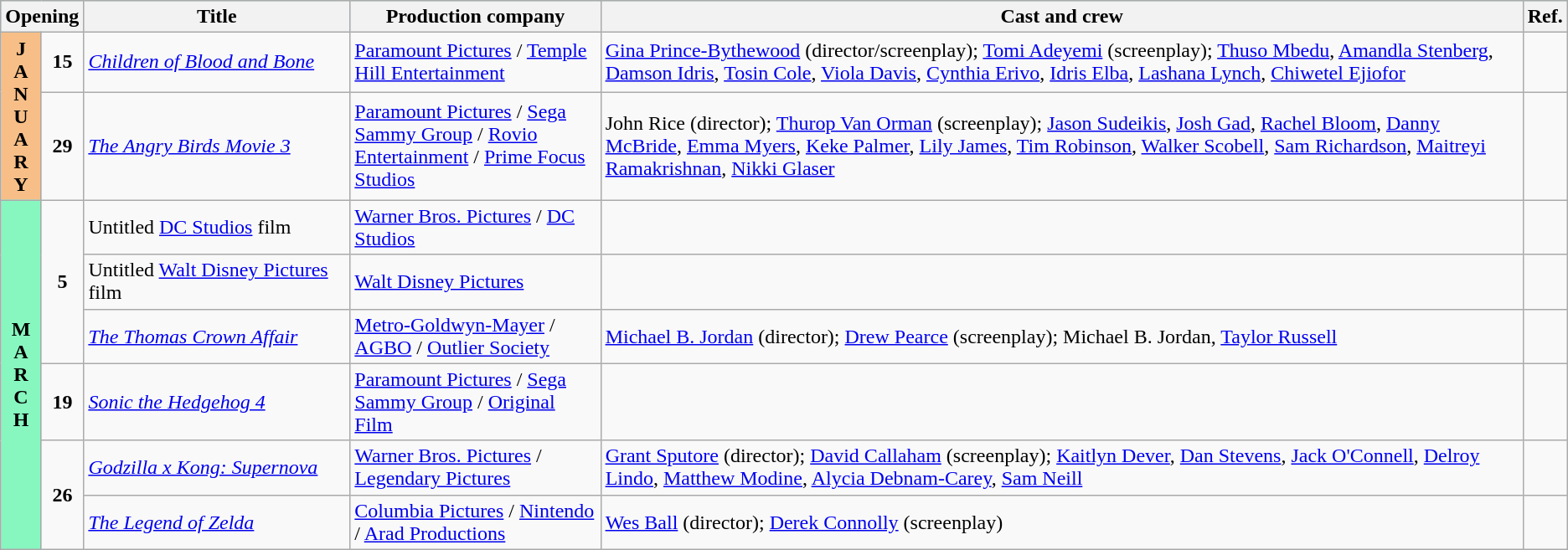<table class="wikitable sortable">
<tr style="background:#b0e0e6; text-align:center;">
<th colspan="2">Opening</th>
<th style="width:17%;">Title</th>
<th style="width:16%;">Production company</th>
<th>Cast and crew</th>
<th class="unsortable">Ref.</th>
</tr>
<tr>
<th rowspan="2" style="text-align:center; background:#f7bf87;">J<br>A<br>N<br>U<br>A<br>R<br>Y</th>
<td rowspan="1" style="text-align:center;"><strong>15</strong></td>
<td><em><a href='#'>Children of Blood and Bone</a></em></td>
<td><a href='#'>Paramount Pictures</a> / <a href='#'>Temple Hill Entertainment</a></td>
<td><a href='#'>Gina Prince-Bythewood</a> (director/screenplay); <a href='#'>Tomi Adeyemi</a> (screenplay); <a href='#'>Thuso Mbedu</a>, <a href='#'>Amandla Stenberg</a>, <a href='#'>Damson Idris</a>, <a href='#'>Tosin Cole</a>, <a href='#'>Viola Davis</a>, <a href='#'>Cynthia Erivo</a>,  <a href='#'>Idris Elba</a>, <a href='#'>Lashana Lynch</a>, <a href='#'>Chiwetel Ejiofor</a></td>
<td style="text-align:center"></td>
</tr>
<tr>
<td rowspan="1" style="text-align:center;"><strong>29</strong></td>
<td><em><a href='#'>The Angry Birds Movie 3</a></em></td>
<td><a href='#'>Paramount Pictures</a> / <a href='#'>Sega Sammy Group</a> / <a href='#'>Rovio Entertainment</a> / <a href='#'>Prime Focus Studios</a></td>
<td>John Rice (director); <a href='#'>Thurop Van Orman</a> (screenplay); <a href='#'>Jason Sudeikis</a>, <a href='#'>Josh Gad</a>, <a href='#'>Rachel Bloom</a>, <a href='#'>Danny McBride</a>, <a href='#'>Emma Myers</a>, <a href='#'>Keke Palmer</a>, <a href='#'>Lily James</a>, <a href='#'>Tim Robinson</a>, <a href='#'>Walker Scobell</a>, <a href='#'>Sam Richardson</a>, <a href='#'>Maitreyi Ramakrishnan</a>, <a href='#'>Nikki Glaser</a></td>
<td style="text-align:center"></td>
</tr>
<tr>
<th rowspan="6" style="text-align:center; background:#87f7bf; text color:#000;">M<br>A<br>R<br>C<br>H</th>
<td rowspan="3" style="text-align:center;"><strong>5</strong></td>
<td>Untitled <a href='#'>DC Studios</a> film</td>
<td><a href='#'>Warner Bros. Pictures</a> / <a href='#'>DC Studios</a></td>
<td></td>
<td style="text-align:center"></td>
</tr>
<tr>
<td>Untitled <a href='#'>Walt Disney Pictures</a> film</td>
<td><a href='#'>Walt Disney Pictures</a></td>
<td></td>
<td style="text-align:center"></td>
</tr>
<tr>
<td><em><a href='#'>The Thomas Crown Affair</a></em></td>
<td><a href='#'>Metro-Goldwyn-Mayer</a> / <a href='#'>AGBO</a> / <a href='#'>Outlier Society</a></td>
<td><a href='#'>Michael B. Jordan</a> (director); <a href='#'>Drew Pearce</a> (screenplay); Michael B. Jordan, <a href='#'>Taylor Russell</a></td>
<td style="text-align:center"></td>
</tr>
<tr>
<td rowspan="1" style="text-align:center;"><strong>19</strong></td>
<td><em><a href='#'>Sonic the Hedgehog 4</a></em></td>
<td><a href='#'>Paramount Pictures</a> / <a href='#'>Sega Sammy Group</a> / <a href='#'>Original Film</a></td>
<td></td>
<td style="text-align:center;"></td>
</tr>
<tr>
<td rowspan="2" style="text-align:center;"><strong>26</strong></td>
<td><em><a href='#'>Godzilla x Kong: Supernova</a></em></td>
<td><a href='#'>Warner Bros. Pictures</a> / <a href='#'>Legendary Pictures</a></td>
<td><a href='#'>Grant Sputore</a> (director); <a href='#'>David Callaham</a> (screenplay); <a href='#'>Kaitlyn Dever</a>, <a href='#'>Dan Stevens</a>, <a href='#'>Jack O'Connell</a>, <a href='#'>Delroy Lindo</a>, <a href='#'>Matthew Modine</a>, <a href='#'>Alycia Debnam-Carey</a>, <a href='#'>Sam Neill</a></td>
<td style="text-align:center"></td>
</tr>
<tr>
<td><em><a href='#'>The Legend of Zelda</a></em></td>
<td><a href='#'>Columbia Pictures</a> / <a href='#'>Nintendo</a> / <a href='#'>Arad Productions</a></td>
<td><a href='#'>Wes Ball</a> (director); <a href='#'>Derek Connolly</a> (screenplay)</td>
<td style="text-align:center"></td>
</tr>
</table>
